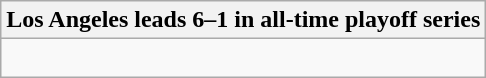<table class="wikitable collapsible collapsed">
<tr>
<th>Los Angeles leads 6–1 in all-time playoff series</th>
</tr>
<tr>
<td><br>





</td>
</tr>
</table>
